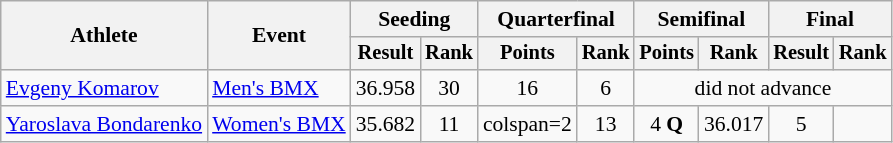<table class="wikitable" style="font-size:90%;">
<tr>
<th rowspan=2>Athlete</th>
<th rowspan=2>Event</th>
<th colspan=2>Seeding</th>
<th colspan=2>Quarterfinal</th>
<th colspan=2>Semifinal</th>
<th colspan=2>Final</th>
</tr>
<tr style="font-size:95%">
<th>Result</th>
<th>Rank</th>
<th>Points</th>
<th>Rank</th>
<th>Points</th>
<th>Rank</th>
<th>Result</th>
<th>Rank</th>
</tr>
<tr align=center>
<td align=left><a href='#'>Evgeny Komarov</a></td>
<td align=left><a href='#'>Men's BMX</a></td>
<td>36.958</td>
<td>30</td>
<td>16</td>
<td>6</td>
<td colspan=4>did not advance</td>
</tr>
<tr align=center>
<td align=left><a href='#'>Yaroslava Bondarenko</a></td>
<td align=left><a href='#'>Women's BMX</a></td>
<td>35.682</td>
<td>11</td>
<td>colspan=2 </td>
<td>13</td>
<td>4 <strong>Q</strong></td>
<td>36.017</td>
<td>5</td>
</tr>
</table>
